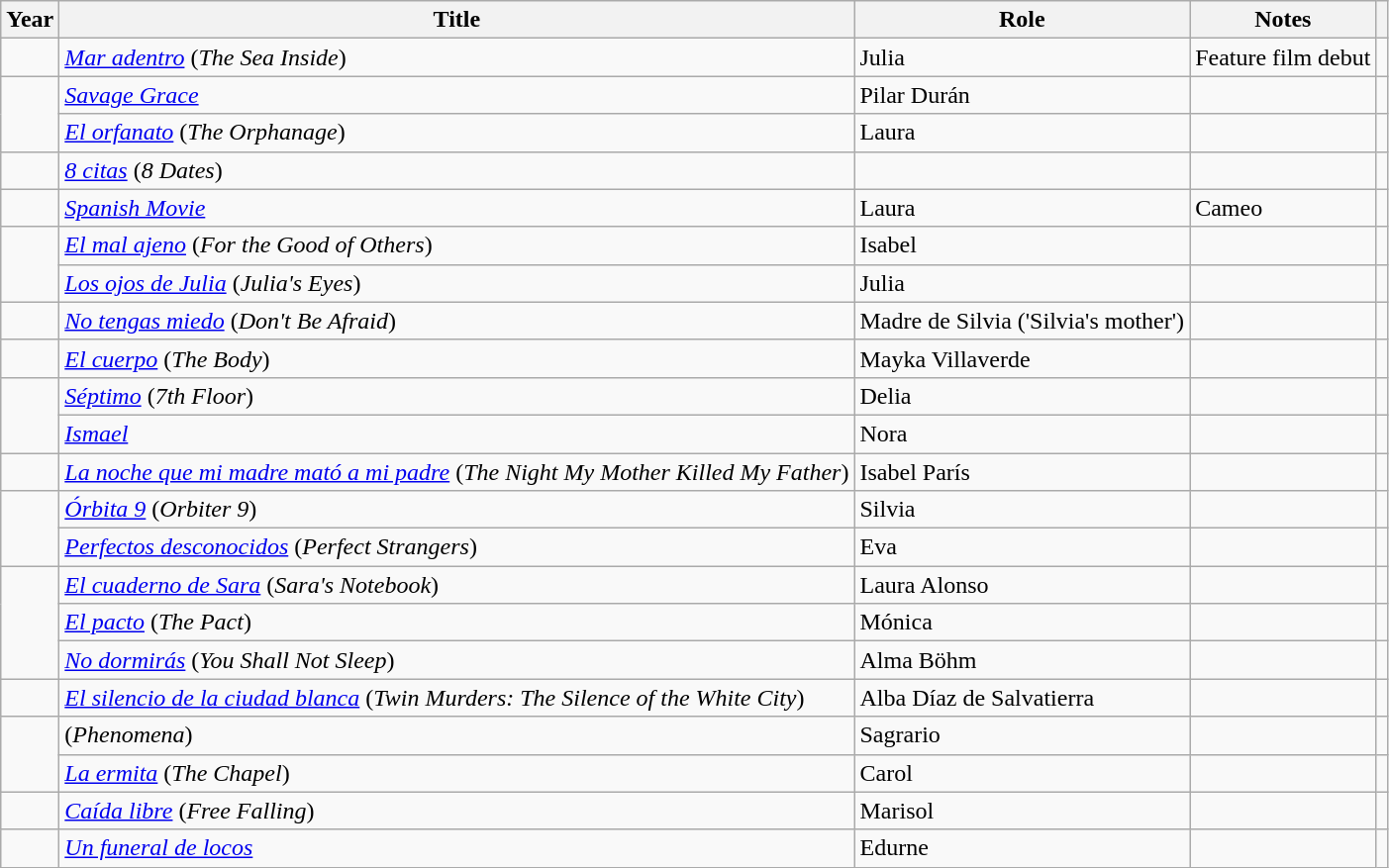<table class="wikitable sortable">
<tr>
<th>Year</th>
<th>Title</th>
<th>Role</th>
<th class = "unsortable">Notes</th>
<th class = "unsortable"></th>
</tr>
<tr>
<td></td>
<td><em><a href='#'>Mar adentro</a></em> (<em>The Sea Inside</em>)</td>
<td>Julia</td>
<td>Feature film debut</td>
<td></td>
</tr>
<tr>
<td rowspan = "2"></td>
<td><em><a href='#'>Savage Grace</a></em></td>
<td>Pilar Durán</td>
<td></td>
<td></td>
</tr>
<tr>
<td><em><a href='#'>El orfanato</a></em> (<em>The Orphanage</em>)</td>
<td>Laura</td>
<td></td>
<td></td>
</tr>
<tr>
<td></td>
<td><em><a href='#'>8 citas</a></em> (<em>8 Dates</em>)</td>
<td></td>
<td></td>
<td></td>
</tr>
<tr>
<td></td>
<td><em><a href='#'>Spanish Movie</a></em></td>
<td>Laura</td>
<td>Cameo</td>
<td></td>
</tr>
<tr>
<td rowspan = "2"></td>
<td><em><a href='#'>El mal ajeno</a></em> (<em>For the Good of Others</em>)</td>
<td>Isabel</td>
<td></td>
<td></td>
</tr>
<tr>
<td><em><a href='#'>Los ojos de Julia</a></em> (<em>Julia's Eyes</em>)</td>
<td>Julia</td>
<td></td>
<td></td>
</tr>
<tr>
<td></td>
<td><em><a href='#'>No tengas miedo</a></em> (<em>Don't Be Afraid</em>)</td>
<td>Madre de Silvia ('Silvia's mother')</td>
<td></td>
<td></td>
</tr>
<tr>
<td></td>
<td><em><a href='#'>El cuerpo</a></em> (<em>The Body</em>)</td>
<td>Mayka Villaverde</td>
<td></td>
<td></td>
</tr>
<tr>
<td rowspan = "2"></td>
<td><em><a href='#'>Séptimo</a></em> (<em>7th Floor</em>)</td>
<td>Delia</td>
<td></td>
<td></td>
</tr>
<tr>
<td><em><a href='#'>Ismael</a></em></td>
<td>Nora</td>
<td></td>
<td></td>
</tr>
<tr>
<td></td>
<td><em><a href='#'>La noche que mi madre mató a mi padre</a></em> (<em>The Night My Mother Killed My Father</em>)</td>
<td>Isabel París</td>
<td></td>
<td></td>
</tr>
<tr>
<td rowspan = "2"></td>
<td><em><a href='#'>Órbita 9</a></em> (<em>Orbiter 9</em>)</td>
<td>Silvia</td>
<td></td>
<td></td>
</tr>
<tr>
<td><em><a href='#'>Perfectos desconocidos</a></em> (<em>Perfect Strangers</em>)</td>
<td>Eva</td>
<td></td>
<td></td>
</tr>
<tr>
<td rowspan = "3"></td>
<td><em><a href='#'>El cuaderno de Sara</a></em> (<em>Sara's Notebook</em>)</td>
<td>Laura Alonso</td>
<td></td>
<td></td>
</tr>
<tr>
<td><em><a href='#'>El pacto</a></em> (<em>The Pact</em>)</td>
<td>Mónica</td>
<td></td>
<td></td>
</tr>
<tr>
<td><em><a href='#'>No dormirás</a></em> (<em>You Shall Not Sleep</em>)</td>
<td>Alma Böhm</td>
<td></td>
<td></td>
</tr>
<tr>
<td></td>
<td><em><a href='#'>El silencio de la ciudad blanca</a></em> (<em>Twin Murders: The Silence of the White City</em>)</td>
<td>Alba Díaz de Salvatierra</td>
<td></td>
<td></td>
</tr>
<tr>
<td rowspan = "2"></td>
<td><em></em> (<em>Phenomena</em>)</td>
<td>Sagrario</td>
<td></td>
<td></td>
</tr>
<tr>
<td><em><a href='#'>La ermita</a></em> (<em>The Chapel</em>)</td>
<td>Carol</td>
<td></td>
<td></td>
</tr>
<tr>
<td></td>
<td><em><a href='#'>Caída libre</a></em> (<em>Free Falling</em>)</td>
<td>Marisol</td>
<td></td>
<td></td>
</tr>
<tr>
<td></td>
<td><em><a href='#'>Un funeral de locos</a></em></td>
<td>Edurne</td>
<td></td>
<td></td>
</tr>
</table>
